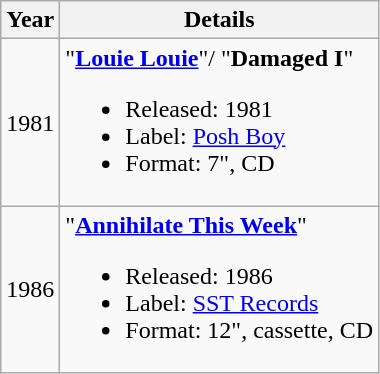<table class ="wikitable">
<tr>
<th>Year</th>
<th>Details</th>
</tr>
<tr>
<td>1981</td>
<td>"<strong><a href='#'>Louie Louie</a></strong>"/ "<strong>Damaged I</strong>"<br><ul><li>Released: 1981</li><li>Label: <a href='#'>Posh Boy</a></li><li>Format: 7", CD</li></ul></td>
</tr>
<tr>
<td>1986</td>
<td>"<strong><a href='#'>Annihilate This Week</a></strong>"<br><ul><li>Released: 1986</li><li>Label: <a href='#'>SST Records</a></li><li>Format: 12", cassette, CD</li></ul></td>
</tr>
</table>
